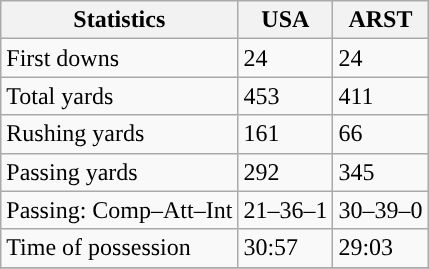<table class="wikitable" style="float: left;">
<tr>
<th>Statistics</th>
<th>USA</th>
<th>ARST</th>
</tr>
<tr>
<td>First downs</td>
<td>24</td>
<td>24</td>
</tr>
<tr>
<td>Total yards</td>
<td>453</td>
<td>411</td>
</tr>
<tr>
<td>Rushing yards</td>
<td>161</td>
<td>66</td>
</tr>
<tr>
<td>Passing yards</td>
<td>292</td>
<td>345</td>
</tr>
<tr>
<td>Passing: Comp–Att–Int</td>
<td>21–36–1</td>
<td>30–39–0</td>
</tr>
<tr>
<td>Time of possession</td>
<td>30:57</td>
<td>29:03</td>
</tr>
<tr>
</tr>
</table>
